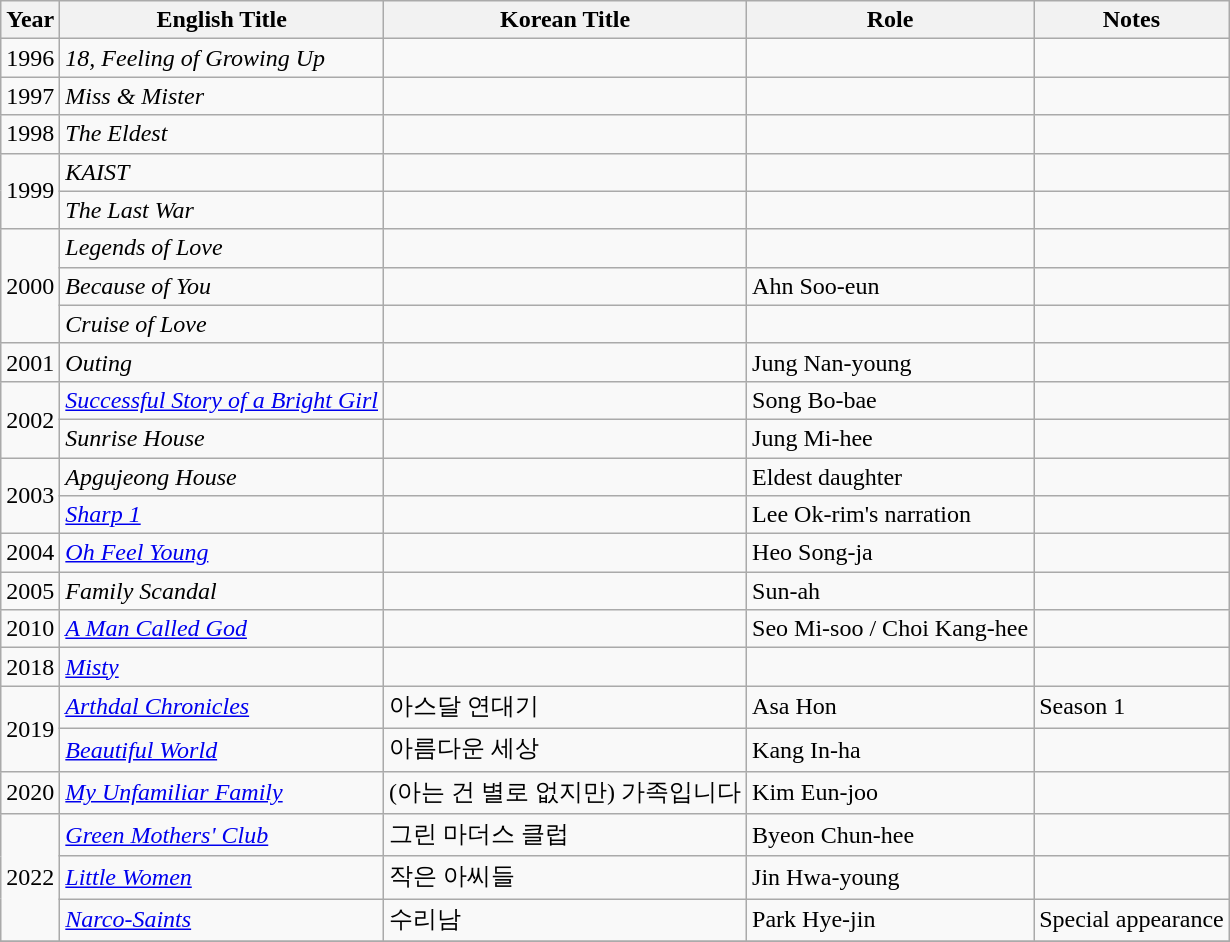<table class="wikitable">
<tr>
<th>Year</th>
<th>English Title</th>
<th>Korean Title</th>
<th>Role</th>
<th>Notes</th>
</tr>
<tr>
<td>1996</td>
<td><em>18, Feeling of Growing Up</em></td>
<td></td>
<td></td>
<td></td>
</tr>
<tr>
<td>1997</td>
<td><em>Miss & Mister</em></td>
<td></td>
<td></td>
<td></td>
</tr>
<tr>
<td>1998</td>
<td><em>The Eldest</em></td>
<td></td>
<td></td>
<td></td>
</tr>
<tr>
<td rowspan="2">1999</td>
<td><em>KAIST</em></td>
<td></td>
<td></td>
<td></td>
</tr>
<tr>
<td><em>The Last War</em></td>
<td></td>
<td></td>
<td></td>
</tr>
<tr>
<td rowspan="3">2000</td>
<td><em>Legends of Love</em></td>
<td></td>
<td></td>
<td></td>
</tr>
<tr>
<td><em>Because of You</em></td>
<td></td>
<td>Ahn Soo-eun</td>
<td></td>
</tr>
<tr>
<td><em>Cruise of Love</em></td>
<td></td>
<td></td>
<td></td>
</tr>
<tr>
<td>2001</td>
<td><em>Outing</em></td>
<td></td>
<td>Jung Nan-young</td>
<td></td>
</tr>
<tr>
<td rowspan="2">2002</td>
<td><em><a href='#'>Successful Story of a Bright Girl</a></em></td>
<td></td>
<td>Song Bo-bae</td>
<td></td>
</tr>
<tr>
<td><em>Sunrise House</em></td>
<td></td>
<td>Jung Mi-hee</td>
<td></td>
</tr>
<tr>
<td rowspan="2">2003</td>
<td><em>Apgujeong House</em></td>
<td></td>
<td>Eldest daughter</td>
<td></td>
</tr>
<tr>
<td><em><a href='#'>Sharp 1</a></em></td>
<td></td>
<td>Lee Ok-rim's narration</td>
<td></td>
</tr>
<tr>
<td>2004</td>
<td><em><a href='#'>Oh Feel Young</a></em></td>
<td></td>
<td>Heo Song-ja</td>
<td></td>
</tr>
<tr>
<td>2005</td>
<td><em>Family Scandal</em></td>
<td></td>
<td>Sun-ah</td>
<td></td>
</tr>
<tr>
<td>2010</td>
<td><em><a href='#'>A Man Called God</a></em></td>
<td></td>
<td>Seo Mi-soo / Choi Kang-hee</td>
<td></td>
</tr>
<tr>
<td>2018</td>
<td><em><a href='#'>Misty</a></em></td>
<td></td>
<td></td>
<td></td>
</tr>
<tr>
<td rowspan="2">2019</td>
<td><em><a href='#'>Arthdal Chronicles</a></em></td>
<td>아스달 연대기</td>
<td>Asa Hon</td>
<td>Season 1</td>
</tr>
<tr>
<td><em><a href='#'>Beautiful World</a></em></td>
<td>아름다운 세상</td>
<td>Kang In-ha</td>
<td></td>
</tr>
<tr>
<td>2020</td>
<td><em><a href='#'>My Unfamiliar Family</a></em></td>
<td>(아는 건 별로 없지만) 가족입니다</td>
<td>Kim Eun-joo</td>
<td></td>
</tr>
<tr>
<td rowspan="3">2022</td>
<td><em><a href='#'>Green Mothers' Club</a></em></td>
<td>그린 마더스 클럽</td>
<td>Byeon Chun-hee</td>
<td></td>
</tr>
<tr>
<td><em><a href='#'>Little Women</a></em></td>
<td>작은 아씨들</td>
<td>Jin Hwa-young</td>
<td></td>
</tr>
<tr>
<td><em><a href='#'>Narco-Saints</a></em></td>
<td>수리남</td>
<td>Park Hye-jin</td>
<td>Special appearance</td>
</tr>
<tr>
</tr>
</table>
